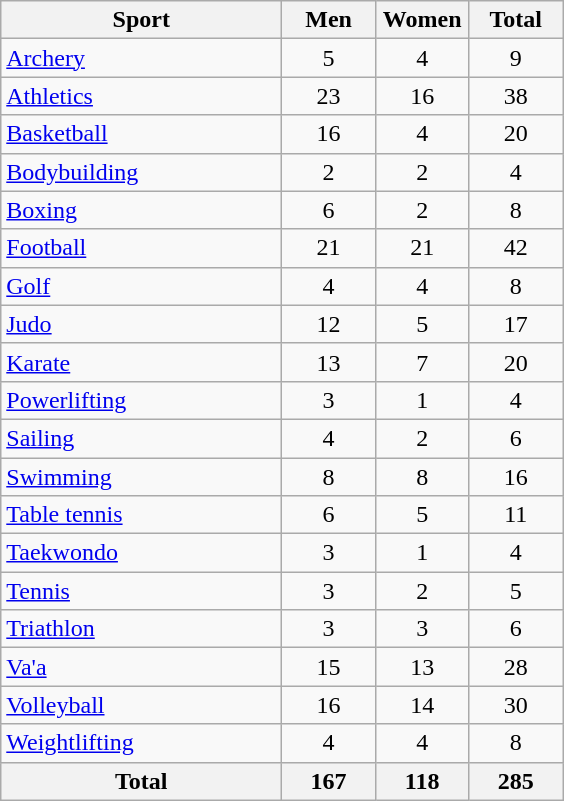<table class="wikitable sortable" style="text-align:center;">
<tr>
<th width=180>Sport</th>
<th width=55>Men</th>
<th width=55>Women</th>
<th width=55>Total</th>
</tr>
<tr>
<td align=left><a href='#'>Archery</a></td>
<td>5</td>
<td>4</td>
<td>9</td>
</tr>
<tr>
<td align=left><a href='#'>Athletics</a></td>
<td>23</td>
<td>16</td>
<td>38</td>
</tr>
<tr>
<td align=left><a href='#'>Basketball</a></td>
<td>16</td>
<td>4</td>
<td>20</td>
</tr>
<tr>
<td align=left><a href='#'>Bodybuilding</a></td>
<td>2</td>
<td>2</td>
<td>4</td>
</tr>
<tr>
<td align=left><a href='#'>Boxing</a></td>
<td>6</td>
<td>2</td>
<td>8</td>
</tr>
<tr>
<td align=left><a href='#'>Football</a></td>
<td>21</td>
<td>21</td>
<td>42</td>
</tr>
<tr>
<td align=left><a href='#'>Golf</a></td>
<td>4</td>
<td>4</td>
<td>8</td>
</tr>
<tr>
<td align=left><a href='#'>Judo</a></td>
<td>12</td>
<td>5</td>
<td>17</td>
</tr>
<tr>
<td align=left><a href='#'>Karate</a></td>
<td>13</td>
<td>7</td>
<td>20</td>
</tr>
<tr>
<td align=left><a href='#'>Powerlifting</a></td>
<td>3</td>
<td>1</td>
<td>4</td>
</tr>
<tr>
<td align=left><a href='#'>Sailing</a></td>
<td>4</td>
<td>2</td>
<td>6</td>
</tr>
<tr>
<td align=left><a href='#'>Swimming</a></td>
<td>8</td>
<td>8</td>
<td>16</td>
</tr>
<tr>
<td align=left><a href='#'>Table tennis</a></td>
<td>6</td>
<td>5</td>
<td>11</td>
</tr>
<tr>
<td align=left><a href='#'>Taekwondo</a></td>
<td>3</td>
<td>1</td>
<td>4</td>
</tr>
<tr>
<td align=left><a href='#'>Tennis</a></td>
<td>3</td>
<td>2</td>
<td>5</td>
</tr>
<tr>
<td align=left><a href='#'>Triathlon</a></td>
<td>3</td>
<td>3</td>
<td>6</td>
</tr>
<tr>
<td align=left><a href='#'>Va'a</a></td>
<td>15</td>
<td>13</td>
<td>28</td>
</tr>
<tr>
<td align=left><a href='#'>Volleyball</a></td>
<td>16</td>
<td>14</td>
<td>30</td>
</tr>
<tr>
<td align=left><a href='#'>Weightlifting</a></td>
<td>4</td>
<td>4</td>
<td>8</td>
</tr>
<tr>
<th>Total</th>
<th>167</th>
<th>118</th>
<th>285</th>
</tr>
</table>
